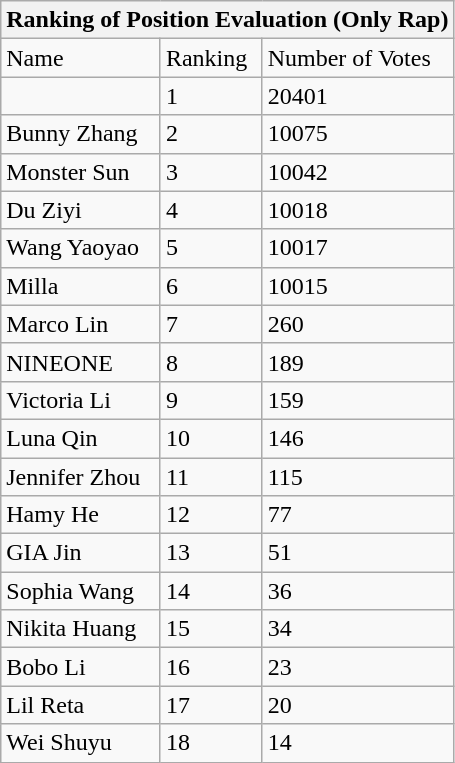<table class="wikitable">
<tr>
<th colspan="3">Ranking of Position Evaluation (Only Rap)</th>
</tr>
<tr>
<td>Name</td>
<td>Ranking</td>
<td>Number of Votes</td>
</tr>
<tr>
<td></td>
<td>1</td>
<td>20401</td>
</tr>
<tr>
<td>Bunny Zhang</td>
<td>2</td>
<td>10075</td>
</tr>
<tr>
<td>Monster Sun</td>
<td>3</td>
<td>10042</td>
</tr>
<tr>
<td>Du Ziyi</td>
<td>4</td>
<td>10018</td>
</tr>
<tr>
<td>Wang Yaoyao</td>
<td>5</td>
<td>10017</td>
</tr>
<tr>
<td>Milla</td>
<td>6</td>
<td>10015</td>
</tr>
<tr>
<td>Marco Lin</td>
<td>7</td>
<td>260</td>
</tr>
<tr>
<td>NINEONE</td>
<td>8</td>
<td>189</td>
</tr>
<tr>
<td>Victoria Li</td>
<td>9</td>
<td>159</td>
</tr>
<tr>
<td>Luna Qin</td>
<td>10</td>
<td>146</td>
</tr>
<tr>
<td>Jennifer Zhou</td>
<td>11</td>
<td>115</td>
</tr>
<tr>
<td>Hamy He</td>
<td>12</td>
<td>77</td>
</tr>
<tr>
<td>GIA Jin</td>
<td>13</td>
<td>51</td>
</tr>
<tr>
<td>Sophia Wang</td>
<td>14</td>
<td>36</td>
</tr>
<tr>
<td>Nikita Huang</td>
<td>15</td>
<td>34</td>
</tr>
<tr>
<td>Bobo Li</td>
<td>16</td>
<td>23</td>
</tr>
<tr>
<td>Lil Reta</td>
<td>17</td>
<td>20</td>
</tr>
<tr>
<td>Wei Shuyu</td>
<td>18</td>
<td>14</td>
</tr>
</table>
